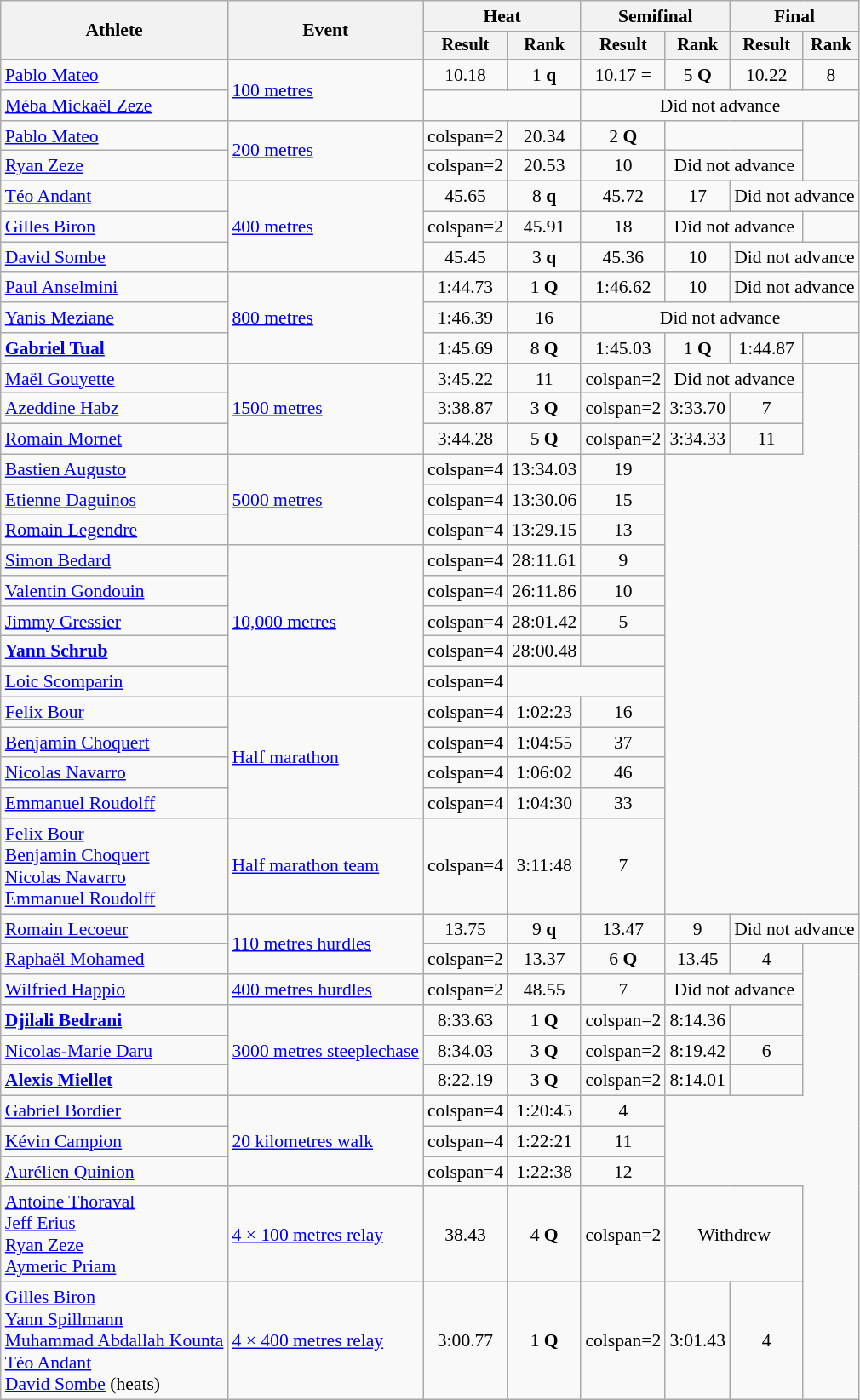<table class=wikitable style=font-size:90%>
<tr>
<th rowspan=2>Athlete</th>
<th rowspan=2>Event</th>
<th colspan=2>Heat</th>
<th colspan=2>Semifinal</th>
<th colspan=2>Final</th>
</tr>
<tr style=font-size:95%>
<th>Result</th>
<th>Rank</th>
<th>Result</th>
<th>Rank</th>
<th>Result</th>
<th>Rank</th>
</tr>
<tr align=center>
<td align=left><a href='#'>Pablo Mateo</a></td>
<td align=left rowspan=2><a href='#'>100 metres</a></td>
<td>10.18</td>
<td>1 <strong>q</strong></td>
<td>10.17 =</td>
<td>5 <strong>Q</strong></td>
<td>10.22</td>
<td>8</td>
</tr>
<tr align=center>
<td align=left><a href='#'>Méba Mickaël Zeze</a></td>
<td colspan=2></td>
<td colspan=4>Did not advance</td>
</tr>
<tr align=center>
<td align=left><a href='#'>Pablo Mateo</a></td>
<td align=left rowspan=2><a href='#'>200 metres</a></td>
<td>colspan=2</td>
<td>20.34</td>
<td>2 <strong>Q</strong></td>
<td colspan=2></td>
</tr>
<tr align=center>
<td align=left><a href='#'>Ryan Zeze</a></td>
<td>colspan=2</td>
<td>20.53</td>
<td>10</td>
<td colspan=2>Did not advance</td>
</tr>
<tr align=center>
<td align=left><a href='#'>Téo Andant</a></td>
<td align=left rowspan=3><a href='#'>400 metres</a></td>
<td>45.65</td>
<td>8 <strong>q</strong></td>
<td>45.72</td>
<td>17</td>
<td colspan=2>Did not advance</td>
</tr>
<tr align=center>
<td align=left><a href='#'>Gilles Biron</a></td>
<td>colspan=2</td>
<td>45.91</td>
<td>18</td>
<td colspan=2>Did not advance</td>
</tr>
<tr align=center>
<td align=left><a href='#'>David Sombe</a></td>
<td>45.45 </td>
<td>3 <strong>q</strong></td>
<td>45.36 </td>
<td>10</td>
<td colspan=2>Did not advance</td>
</tr>
<tr align=center>
<td align=left><a href='#'>Paul Anselmini</a></td>
<td align=left rowspan=3><a href='#'>800 metres</a></td>
<td>1:44.73 </td>
<td>1 <strong>Q</strong></td>
<td>1:46.62</td>
<td>10</td>
<td colspan=2>Did not advance</td>
</tr>
<tr align=center>
<td align=left><a href='#'>Yanis Meziane</a></td>
<td>1:46.39</td>
<td>16</td>
<td colspan=4>Did not advance</td>
</tr>
<tr align=center>
<td align=left><strong><a href='#'>Gabriel Tual</a></strong></td>
<td>1:45.69</td>
<td>8 <strong>Q</strong></td>
<td>1:45.03</td>
<td>1 <strong>Q</strong></td>
<td>1:44.87</td>
<td></td>
</tr>
<tr align=center>
<td align=left><a href='#'>Maël Gouyette</a></td>
<td align=left rowspan=3><a href='#'>1500 metres</a></td>
<td>3:45.22</td>
<td>11</td>
<td>colspan=2</td>
<td colspan=2>Did not advance</td>
</tr>
<tr align=center>
<td align=left><a href='#'>Azeddine Habz</a></td>
<td>3:38.87</td>
<td>3 <strong>Q</strong></td>
<td>colspan=2</td>
<td>3:33.70</td>
<td>7</td>
</tr>
<tr align=center>
<td align=left><a href='#'>Romain Mornet</a></td>
<td>3:44.28</td>
<td>5 <strong>Q</strong></td>
<td>colspan=2</td>
<td>3:34.33 </td>
<td>11</td>
</tr>
<tr align=center>
<td align=left><a href='#'>Bastien Augusto</a></td>
<td align=left rowspan=3><a href='#'>5000 metres</a></td>
<td>colspan=4</td>
<td>13:34.03</td>
<td>19</td>
</tr>
<tr align=center>
<td align=left><a href='#'>Etienne Daguinos</a></td>
<td>colspan=4</td>
<td>13:30.06</td>
<td>15</td>
</tr>
<tr align=center>
<td align=left><a href='#'>Romain Legendre</a></td>
<td>colspan=4</td>
<td>13:29.15</td>
<td>13</td>
</tr>
<tr align=center>
<td align=left><a href='#'>Simon Bedard</a></td>
<td align=left rowspan=5><a href='#'>10,000 metres</a></td>
<td>colspan=4</td>
<td>28:11.61</td>
<td>9</td>
</tr>
<tr align=center>
<td align=left><a href='#'>Valentin Gondouin</a></td>
<td>colspan=4</td>
<td>26:11.86</td>
<td>10</td>
</tr>
<tr align=center>
<td align=left><a href='#'>Jimmy Gressier</a></td>
<td>colspan=4</td>
<td>28:01.42 </td>
<td>5</td>
</tr>
<tr align=center>
<td align=left><strong><a href='#'>Yann Schrub</a></strong></td>
<td>colspan=4</td>
<td>28:00.48 </td>
<td></td>
</tr>
<tr align=center>
<td align=left><a href='#'>Loic Scomparin</a></td>
<td>colspan=4</td>
<td colspan=2></td>
</tr>
<tr align=center>
<td align=left><a href='#'>Felix Bour</a></td>
<td align=left rowspan=4><a href='#'>Half marathon</a></td>
<td>colspan=4</td>
<td>1:02:23 </td>
<td>16</td>
</tr>
<tr align=center>
<td align=left><a href='#'>Benjamin Choquert</a></td>
<td>colspan=4</td>
<td>1:04:55</td>
<td>37</td>
</tr>
<tr align=center>
<td align=left><a href='#'>Nicolas Navarro</a></td>
<td>colspan=4</td>
<td>1:06:02 </td>
<td>46</td>
</tr>
<tr align=center>
<td align=left><a href='#'>Emmanuel Roudolff</a></td>
<td>colspan=4</td>
<td>1:04:30</td>
<td>33</td>
</tr>
<tr align=center>
<td align=left><a href='#'>Felix Bour</a><br><a href='#'>Benjamin Choquert</a><br><a href='#'>Nicolas Navarro</a><br><a href='#'>Emmanuel Roudolff</a></td>
<td align=left><a href='#'>Half marathon team</a></td>
<td>colspan=4</td>
<td>3:11:48</td>
<td>7</td>
</tr>
<tr align=center>
<td align=left><a href='#'>Romain Lecoeur</a></td>
<td align=left rowspan=2><a href='#'>110 metres hurdles</a></td>
<td>13.75</td>
<td>9 <strong>q</strong></td>
<td>13.47</td>
<td>9</td>
<td colspan=2>Did not advance</td>
</tr>
<tr align=center>
<td align=left><a href='#'>Raphaël Mohamed</a></td>
<td>colspan=2</td>
<td>13.37</td>
<td>6 <strong>Q</strong></td>
<td>13.45</td>
<td>4</td>
</tr>
<tr align=center>
<td align=left><a href='#'>Wilfried Happio</a></td>
<td align=left><a href='#'>400 metres hurdles</a></td>
<td>colspan=2</td>
<td>48.55 </td>
<td>7</td>
<td colspan=2>Did not advance</td>
</tr>
<tr align=center>
<td align=left><strong><a href='#'>Djilali Bedrani</a></strong></td>
<td align=left rowspan=3><a href='#'>3000 metres steeplechase</a></td>
<td>8:33.63</td>
<td>1 <strong>Q</strong></td>
<td>colspan=2</td>
<td>8:14.36</td>
<td></td>
</tr>
<tr align=center>
<td align=left><a href='#'>Nicolas-Marie Daru</a></td>
<td>8:34.03</td>
<td>3 <strong>Q</strong></td>
<td>colspan=2</td>
<td>8:19.42</td>
<td>6</td>
</tr>
<tr align=center>
<td align=left><strong><a href='#'>Alexis Miellet</a></strong></td>
<td>8:22.19</td>
<td>3 <strong>Q</strong></td>
<td>colspan=2</td>
<td>8:14.01 </td>
<td></td>
</tr>
<tr align=center>
<td align=left><a href='#'>Gabriel Bordier</a></td>
<td align=left rowspan=3><a href='#'>20 kilometres walk</a></td>
<td>colspan=4</td>
<td>1:20:45</td>
<td>4</td>
</tr>
<tr align=center>
<td align=left><a href='#'>Kévin Campion</a></td>
<td>colspan=4</td>
<td>1:22:21 </td>
<td>11</td>
</tr>
<tr align=center>
<td align=left><a href='#'>Aurélien Quinion</a></td>
<td>colspan=4</td>
<td>1:22:38</td>
<td>12</td>
</tr>
<tr align=center>
<td align=left><a href='#'>Antoine Thoraval</a><br><a href='#'>Jeff Erius</a><br><a href='#'>Ryan Zeze</a><br><a href='#'>Aymeric Priam</a></td>
<td align=left><a href='#'>4 × 100 metres relay</a></td>
<td>38.43</td>
<td>4 <strong>Q</strong></td>
<td>colspan=2</td>
<td colspan=2>Withdrew</td>
</tr>
<tr align=center>
<td align=left><a href='#'>Gilles Biron</a><br><a href='#'>Yann Spillmann</a><br><a href='#'>Muhammad Abdallah Kounta</a><br><a href='#'>Téo Andant</a><br><a href='#'>David Sombe</a> (heats)</td>
<td align=left><a href='#'>4 × 400 metres relay</a></td>
<td>3:00.77 </td>
<td>1 <strong>Q</strong></td>
<td>colspan=2</td>
<td>3:01.43</td>
<td>4</td>
</tr>
</table>
